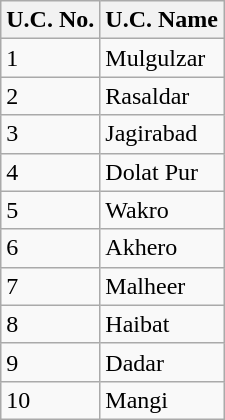<table class="wikitable sortable">
<tr>
<th>U.C. No.</th>
<th>U.C. Name</th>
</tr>
<tr>
<td>1</td>
<td>Mulgulzar</td>
</tr>
<tr>
<td>2</td>
<td>Rasaldar</td>
</tr>
<tr>
<td>3</td>
<td>Jagirabad</td>
</tr>
<tr>
<td>4</td>
<td>Dolat Pur</td>
</tr>
<tr>
<td>5</td>
<td>Wakro</td>
</tr>
<tr>
<td>6</td>
<td>Akhero</td>
</tr>
<tr>
<td>7</td>
<td>Malheer</td>
</tr>
<tr>
<td>8</td>
<td>Haibat</td>
</tr>
<tr>
<td>9</td>
<td>Dadar</td>
</tr>
<tr>
<td>10</td>
<td>Mangi</td>
</tr>
</table>
